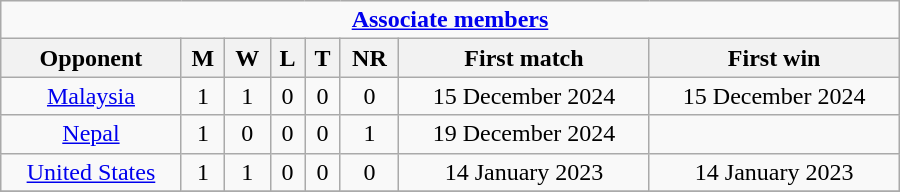<table class="wikitable" style="text-align: center; width: 600px">
<tr>
<td colspan="30" style="text-align: center;"><strong><a href='#'>Associate members</a></strong></td>
</tr>
<tr>
<th>Opponent</th>
<th>M</th>
<th>W</th>
<th>L</th>
<th>T</th>
<th>NR</th>
<th>First match</th>
<th>First win</th>
</tr>
<tr>
<td> <a href='#'>Malaysia</a></td>
<td>1</td>
<td>1</td>
<td>0</td>
<td>0</td>
<td>0</td>
<td>15 December 2024</td>
<td>15 December 2024</td>
</tr>
<tr>
<td> <a href='#'>Nepal</a></td>
<td>1</td>
<td>0</td>
<td>0</td>
<td>0</td>
<td>1</td>
<td>19 December 2024</td>
<td></td>
</tr>
<tr>
<td> <a href='#'>United States</a></td>
<td>1</td>
<td>1</td>
<td>0</td>
<td>0</td>
<td>0</td>
<td>14 January 2023</td>
<td>14 January 2023</td>
</tr>
<tr>
</tr>
</table>
